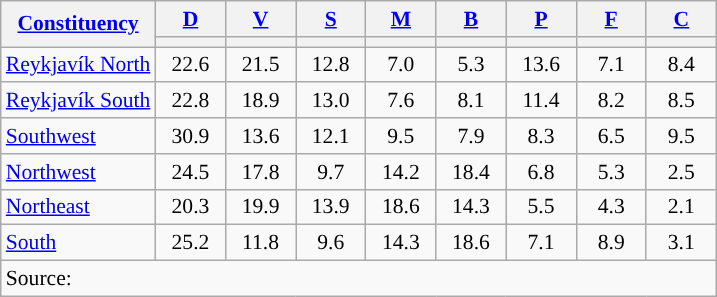<table class="wikitable sortable" style="font-size:90%; text-align:center;">
<tr>
<th rowspan=2><a href='#'>Constituency</a></th>
<th style="width:40px;"><a href='#'>D</a></th>
<th style="width:40px;"><a href='#'>V</a></th>
<th style="width:40px;"><a href='#'>S</a></th>
<th style="width:40px;"><a href='#'>M</a></th>
<th style="width:40px;"><a href='#'>B</a></th>
<th style="width:40px;"><a href='#'>P</a></th>
<th style="width:40px;"><a href='#'>F</a></th>
<th style="width:40px;"><a href='#'>C</a></th>
</tr>
<tr>
<th style="background:"></th>
<th style="background:"></th>
<th style="background:"></th>
<th style="background:"></th>
<th style="background:"></th>
<th style="background:"></th>
<th style="background:"></th>
<th style="background:"></th>
</tr>
<tr>
<td align=left><a href='#'>Reykjavík North</a></td>
<td>22.6</td>
<td>21.5</td>
<td>12.8</td>
<td>7.0</td>
<td>5.3</td>
<td>13.6</td>
<td>7.1</td>
<td>8.4</td>
</tr>
<tr>
<td align=left><a href='#'>Reykjavík South</a></td>
<td>22.8</td>
<td>18.9</td>
<td>13.0</td>
<td>7.6</td>
<td>8.1</td>
<td>11.4</td>
<td>8.2</td>
<td>8.5</td>
</tr>
<tr>
<td align=left><a href='#'>Southwest</a></td>
<td>30.9</td>
<td>13.6</td>
<td>12.1</td>
<td>9.5</td>
<td>7.9</td>
<td>8.3</td>
<td>6.5</td>
<td>9.5</td>
</tr>
<tr>
<td align=left><a href='#'>Northwest</a></td>
<td>24.5</td>
<td>17.8</td>
<td>9.7</td>
<td>14.2</td>
<td>18.4</td>
<td>6.8</td>
<td>5.3</td>
<td>2.5</td>
</tr>
<tr>
<td align=left><a href='#'>Northeast</a></td>
<td>20.3</td>
<td>19.9</td>
<td>13.9</td>
<td>18.6</td>
<td>14.3</td>
<td>5.5</td>
<td>4.3</td>
<td>2.1</td>
</tr>
<tr>
<td align=left><a href='#'>South</a></td>
<td>25.2</td>
<td>11.8</td>
<td>9.6</td>
<td>14.3</td>
<td>18.6</td>
<td>7.1</td>
<td>8.9</td>
<td>3.1</td>
</tr>
<tr class=sortbottom>
<td align=left colspan=9>Source: </td>
</tr>
</table>
